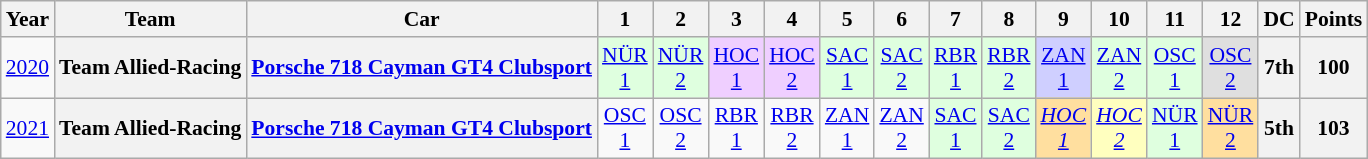<table class="wikitable" style="text-align:center; font-size:90%">
<tr>
<th>Year</th>
<th>Team</th>
<th>Car</th>
<th>1</th>
<th>2</th>
<th>3</th>
<th>4</th>
<th>5</th>
<th>6</th>
<th>7</th>
<th>8</th>
<th>9</th>
<th>10</th>
<th>11</th>
<th>12</th>
<th>DC</th>
<th>Points</th>
</tr>
<tr>
<td><a href='#'>2020</a></td>
<th>Team Allied-Racing</th>
<th><a href='#'>Porsche 718 Cayman GT4 Clubsport</a></th>
<td style="background:#DFFFDF;"><a href='#'>NÜR<br>1</a><br></td>
<td style="background:#DFFFDF;"><a href='#'>NÜR<br>2</a><br></td>
<td style="background:#EFCFFF;"><a href='#'>HOC<br>1</a><br></td>
<td style="background:#EFCFFF;"><a href='#'>HOC<br>2</a><br></td>
<td style="background:#DFFFDF;"><a href='#'>SAC<br>1</a><br></td>
<td style="background:#DFFFDF;"><a href='#'>SAC<br>2</a><br></td>
<td style="background:#DFFFDF;"><a href='#'>RBR<br>1</a><br></td>
<td style="background:#DFFFDF;"><a href='#'>RBR<br>2</a><br></td>
<td style="background:#CFCFFF;"><a href='#'>ZAN<br>1</a><br></td>
<td style="background:#DFFFDF;"><a href='#'>ZAN<br>2</a><br></td>
<td style="background:#DFFFDF;"><a href='#'>OSC<br>1</a><br></td>
<td style="background:#DFDFDF;"><a href='#'>OSC<br>2</a><br></td>
<th>7th</th>
<th>100</th>
</tr>
<tr>
<td><a href='#'>2021</a></td>
<th>Team Allied-Racing</th>
<th><a href='#'>Porsche 718 Cayman GT4 Clubsport</a></th>
<td style="background:#;"><a href='#'>OSC<br>1</a><br></td>
<td style="background:#"><a href='#'>OSC<br>2</a><br></td>
<td style="background:#;"><a href='#'>RBR<br>1</a><br></td>
<td style="background:#;"><a href='#'>RBR<br>2</a><br></td>
<td style="background:#;"><a href='#'>ZAN<br>1</a><br></td>
<td style="background:#;"><a href='#'>ZAN<br>2</a><br></td>
<td style="background:#DFFFDF;"><a href='#'>SAC<br>1</a><br></td>
<td style="background:#DFFFDF;"><a href='#'>SAC<br>2</a><br></td>
<td style="background:#FFDF9F;"><em><a href='#'>HOC<br>1</a></em><br></td>
<td style="background:#FFFFBF;"><em><a href='#'>HOC<br>2</a></em><br></td>
<td style="background:#DFFFDF;"><a href='#'>NÜR<br>1</a><br></td>
<td style="background:#FFDF9F;"><a href='#'>NÜR<br>2</a><br></td>
<th>5th</th>
<th>103</th>
</tr>
</table>
